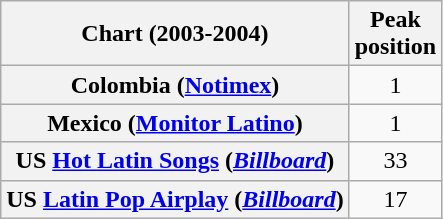<table class="wikitable sortable plainrowheaders" style="text-align:center">
<tr>
<th scope="col">Chart (2003-2004)</th>
<th scope="col">Peak<br>position</th>
</tr>
<tr>
<th scope="row">Colombia (<a href='#'>Notimex</a>)</th>
<td align="center">1</td>
</tr>
<tr>
<th scope="row">Mexico (<a href='#'>Monitor Latino</a>)</th>
<td style="text-align:center;">1</td>
</tr>
<tr>
<th scope="row">US <a href='#'>Hot Latin Songs</a> (<em><a href='#'>Billboard</a></em>)</th>
<td style="text-align:center;">33</td>
</tr>
<tr>
<th scope="row">US <a href='#'>Latin Pop Airplay</a> (<em><a href='#'>Billboard</a></em>)</th>
<td style="text-align:center;">17</td>
</tr>
</table>
